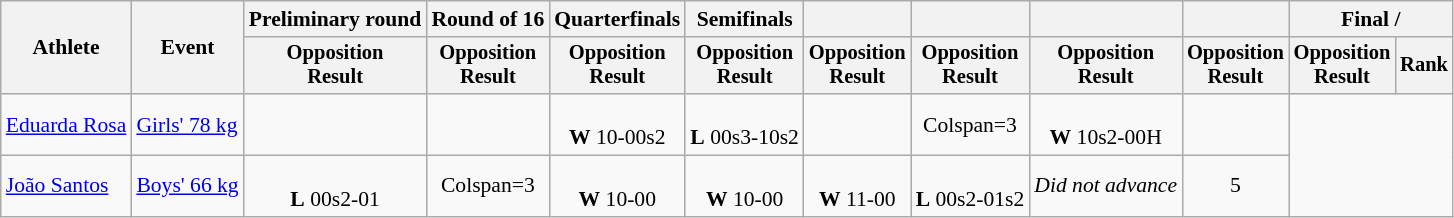<table class="wikitable" style="font-size:90%">
<tr>
<th rowspan=2>Athlete</th>
<th rowspan=2>Event</th>
<th>Preliminary round</th>
<th>Round of 16</th>
<th>Quarterfinals</th>
<th>Semifinals</th>
<th></th>
<th></th>
<th></th>
<th></th>
<th colspan=2>Final / </th>
</tr>
<tr style="font-size:95%">
<th>Opposition<br>Result</th>
<th>Opposition<br>Result</th>
<th>Opposition<br>Result</th>
<th>Opposition<br>Result</th>
<th>Opposition<br>Result</th>
<th>Opposition<br>Result</th>
<th>Opposition<br>Result</th>
<th>Opposition<br>Result</th>
<th>Opposition<br>Result</th>
<th>Rank</th>
</tr>
<tr align=center>
<td align=left><a href='#'>Eduarda Rosa</a></td>
<td align=left><a href='#'>Girls' 78 kg</a></td>
<td></td>
<td></td>
<td><br> <strong>W</strong> 10-00s2</td>
<td><br> <strong>L</strong> 00s3-10s2</td>
<td></td>
<td>Colspan=3 </td>
<td><br> <strong>W</strong> 10s2-00H</td>
<td></td>
</tr>
<tr align=center>
<td align=left><a href='#'>João Santos</a></td>
<td align=left><a href='#'>Boys' 66 kg</a></td>
<td><br> <strong>L</strong> 00s2-01</td>
<td>Colspan=3 </td>
<td><br> <strong>W</strong> 10-00</td>
<td><br> <strong>W</strong> 10-00</td>
<td><br> <strong>W</strong> 11-00</td>
<td><br> <strong>L</strong> 00s2-01s2</td>
<td><em>Did not advance</em></td>
<td>5</td>
</tr>
</table>
